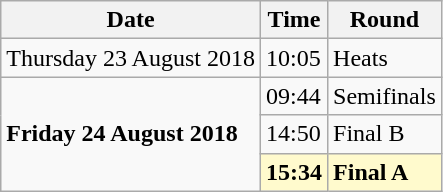<table class="wikitable">
<tr>
<th>Date</th>
<th>Time</th>
<th>Round</th>
</tr>
<tr>
<td>Thursday 23 August 2018</td>
<td>10:05</td>
<td>Heats</td>
</tr>
<tr>
<td rowspan=3><strong>Friday 24 August 2018</strong></td>
<td>09:44</td>
<td>Semifinals</td>
</tr>
<tr>
<td>14:50</td>
<td>Final B</td>
</tr>
<tr>
<td style=background:lemonchiffon><strong>15:34</strong></td>
<td style=background:lemonchiffon><strong>Final A</strong></td>
</tr>
</table>
